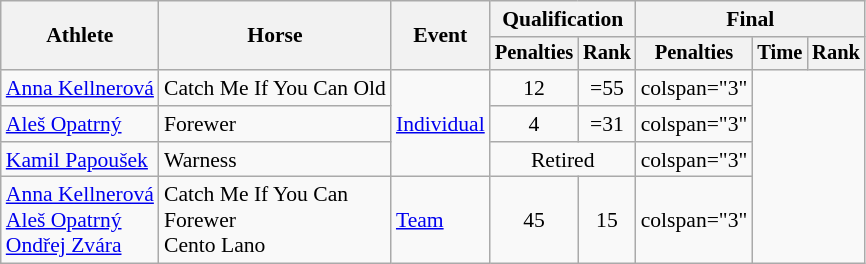<table class="wikitable" style="font-size:90%">
<tr>
<th rowspan="2">Athlete</th>
<th rowspan="2">Horse</th>
<th rowspan="2">Event</th>
<th colspan="2">Qualification</th>
<th colspan="3">Final</th>
</tr>
<tr style="font-size:95%">
<th>Penalties</th>
<th>Rank</th>
<th>Penalties</th>
<th>Time</th>
<th>Rank</th>
</tr>
<tr align=center>
<td align=left><a href='#'>Anna Kellnerová</a></td>
<td align=left>Catch Me If You Can Old</td>
<td align=left rowspan=3><a href='#'>Individual</a></td>
<td>12</td>
<td>=55</td>
<td>colspan="3" </td>
</tr>
<tr align=center>
<td align=left><a href='#'>Aleš Opatrný</a></td>
<td align=left>Forewer</td>
<td>4</td>
<td>=31</td>
<td>colspan="3" </td>
</tr>
<tr align=center>
<td align=left><a href='#'>Kamil Papoušek</a></td>
<td align=left>Warness</td>
<td colspan="2">Retired</td>
<td>colspan="3" </td>
</tr>
<tr align=center>
<td align=left><a href='#'>Anna Kellnerová</a><br><a href='#'>Aleš Opatrný</a><br><a href='#'>Ondřej Zvára</a></td>
<td align=left>Catch Me If You Can<br>Forewer<br>Cento Lano</td>
<td align=left><a href='#'>Team</a></td>
<td>45</td>
<td>15</td>
<td>colspan="3" </td>
</tr>
</table>
